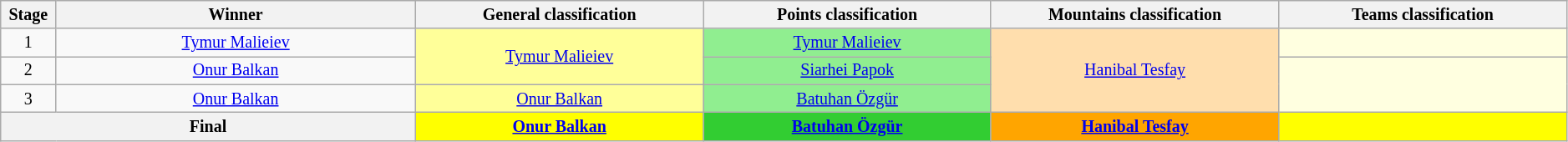<table class="wikitable" style="text-align: center; font-size:smaller;">
<tr>
<th width="1%">Stage</th>
<th width="15%">Winner</th>
<th width="12%">General classification<br></th>
<th width="12%">Points classification<br></th>
<th width="12%">Mountains classification<br></th>
<th width="12%">Teams classification<br></th>
</tr>
<tr>
<td>1</td>
<td><a href='#'>Tymur Malieiev</a></td>
<td style="background:#FFFF99;" rowspan=2><a href='#'>Tymur Malieiev</a></td>
<td style="background:lightgreen;"><a href='#'>Tymur Malieiev</a></td>
<td style="background:navajowhite;" rowspan=3><a href='#'>Hanibal Tesfay</a></td>
<td style="background:lightyellow;"></td>
</tr>
<tr>
<td>2</td>
<td><a href='#'>Onur Balkan</a></td>
<td style="background:lightgreen;"><a href='#'>Siarhei Papok</a></td>
<td style="background:lightyellow;" rowspan=2></td>
</tr>
<tr>
<td>3</td>
<td><a href='#'>Onur Balkan</a></td>
<td style="background:#FFFF99;"><a href='#'>Onur Balkan</a></td>
<td style="background:lightgreen;"><a href='#'>Batuhan Özgür</a></td>
</tr>
<tr>
<th colspan=2>Final</th>
<th style="background:yellow;"><a href='#'>Onur Balkan</a></th>
<th style="background:limegreen;"><a href='#'>Batuhan Özgür</a></th>
<th style="background:orange;"><a href='#'>Hanibal Tesfay</a></th>
<th style="background:yellow;"></th>
</tr>
</table>
